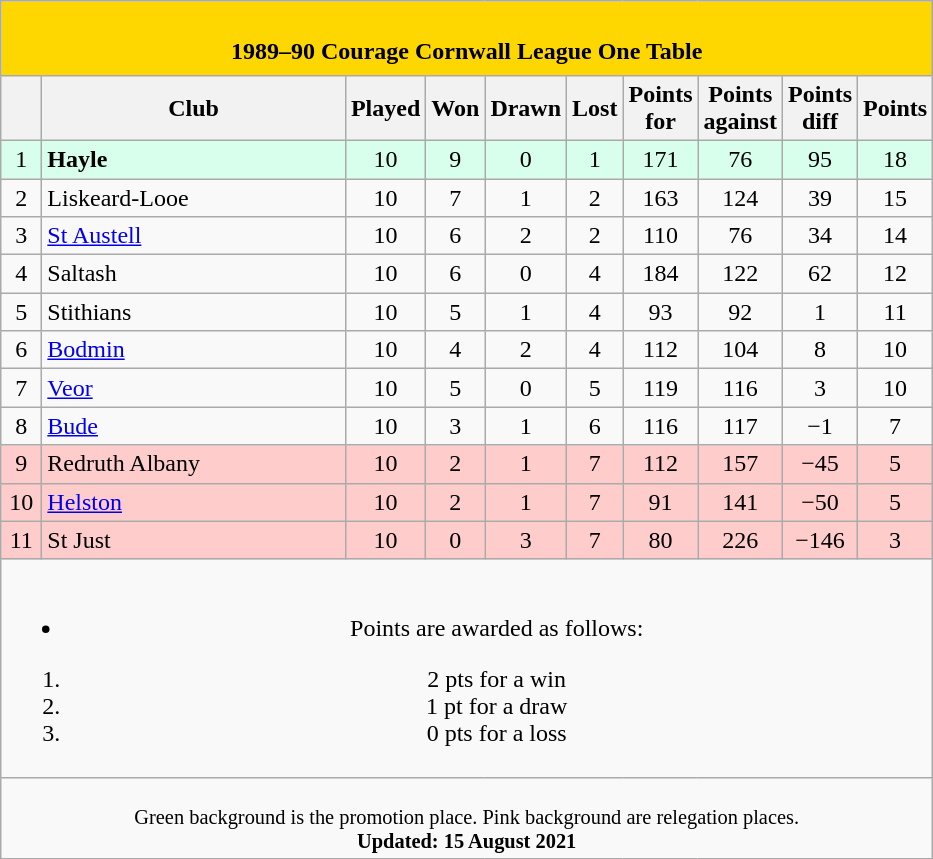<table class="wikitable" style="text-align: center;">
<tr |- bgcolor="gold">
<td colspan="15" cellpadding="0" cellspacing="0"><br><table border="0" width="100%" cellpadding="0" cellspacing="0">
<tr>
<td width=20% style="border:0px"></td>
<td style="border:0px"><strong>1989–90 Courage Cornwall League One Table</strong></td>
<td width=20% style="border:0px" align=right></td>
</tr>
</table>
</td>
</tr>
<tr>
<th bgcolor="#efefef" width="20"></th>
<th bgcolor="#efefef" width="195">Club</th>
<th bgcolor="#efefef" width="20">Played</th>
<th bgcolor="#efefef" width="20">Won</th>
<th bgcolor="#efefef" width="20">Drawn</th>
<th bgcolor="#efefef" width="20">Lost</th>
<th bgcolor="#efefef" width="20">Points for</th>
<th bgcolor="#efefef" width="20">Points against</th>
<th bgcolor="#efefef" width="20">Points diff</th>
<th bgcolor="#efefef" width="20">Points</th>
</tr>
<tr bgcolor=#d8ffeb align=centre>
<td>1</td>
<td align=left><strong>Hayle</strong></td>
<td>10</td>
<td>9</td>
<td>0</td>
<td>1</td>
<td>171</td>
<td>76</td>
<td>95</td>
<td>18</td>
</tr>
<tr align=center>
<td>2</td>
<td align=left>Liskeard-Looe</td>
<td>10</td>
<td>7</td>
<td>1</td>
<td>2</td>
<td>163</td>
<td>124</td>
<td>39</td>
<td>15</td>
</tr>
<tr align=center>
<td>3</td>
<td align=left><a href='#'>St Austell</a></td>
<td>10</td>
<td>6</td>
<td>2</td>
<td>2</td>
<td>110</td>
<td>76</td>
<td>34</td>
<td>14</td>
</tr>
<tr align=center>
<td>4</td>
<td align=left>Saltash</td>
<td>10</td>
<td>6</td>
<td>0</td>
<td>4</td>
<td>184</td>
<td>122</td>
<td>62</td>
<td>12</td>
</tr>
<tr align=center>
<td>5</td>
<td align=left>Stithians</td>
<td>10</td>
<td>5</td>
<td>1</td>
<td>4</td>
<td>93</td>
<td>92</td>
<td>1</td>
<td>11</td>
</tr>
<tr align=center>
<td>6</td>
<td align=left><a href='#'>Bodmin</a></td>
<td>10</td>
<td>4</td>
<td>2</td>
<td>4</td>
<td>112</td>
<td>104</td>
<td>8</td>
<td>10</td>
</tr>
<tr align=center>
<td>7</td>
<td align=left><a href='#'>Veor</a></td>
<td>10</td>
<td>5</td>
<td>0</td>
<td>5</td>
<td>119</td>
<td>116</td>
<td>3</td>
<td>10</td>
</tr>
<tr align=center>
<td>8</td>
<td align=left><a href='#'>Bude</a></td>
<td>10</td>
<td>3</td>
<td>1</td>
<td>6</td>
<td>116</td>
<td>117</td>
<td>−1</td>
<td>7</td>
</tr>
<tr bgcolor=#ffcccc align=center>
<td>9</td>
<td align=left>Redruth Albany</td>
<td>10</td>
<td>2</td>
<td>1</td>
<td>7</td>
<td>112</td>
<td>157</td>
<td>−45</td>
<td>5</td>
</tr>
<tr bgcolor=#ffcccc align=center>
<td>10</td>
<td align=left><a href='#'>Helston</a></td>
<td>10</td>
<td>2</td>
<td>1</td>
<td>7</td>
<td>91</td>
<td>141</td>
<td>−50</td>
<td>5</td>
</tr>
<tr bgcolor=#ffcccc align=center>
<td>11</td>
<td align=left>St Just</td>
<td>10</td>
<td>0</td>
<td>3</td>
<td>7</td>
<td>80</td>
<td>226</td>
<td>−146</td>
<td>3</td>
</tr>
<tr>
<td colspan="15"><br><ul><li>Points are awarded as follows:</li></ul><ol><li>2 pts for a win</li><li>1 pt for a draw</li><li>0 pts for a loss</li></ol></td>
</tr>
<tr |align=left|>
<td colspan="15" style="border:0px;font-size:85%;"><br><span>Green background</span> is the promotion place.
<span>Pink background</span> are relegation places. <br>
<strong>Updated: 15 August 2021</strong></td>
</tr>
<tr |align=left|>
</tr>
</table>
